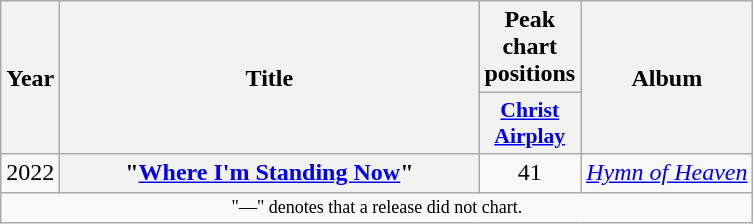<table class="wikitable plainrowheaders" style=text-align:center;>
<tr>
<th scope="col" rowspan="2">Year</th>
<th scope="col" rowspan="2" style="width:17em;">Title</th>
<th scope="col" colspan="1">Peak chart positions</th>
<th scope="col" rowspan="2">Album</th>
</tr>
<tr>
<th scope="col" style="width:3em;font-size:90%;"><a href='#'>Christ<br> Airplay</a><br></th>
</tr>
<tr>
<td>2022</td>
<th scope="row">"<a href='#'>Where I'm Standing Now</a>" <br></th>
<td>41</td>
<td><em><a href='#'>Hymn of Heaven</a></em></td>
</tr>
<tr>
<td colspan="4" style="font-size:9pt">"—" denotes that a release did not chart.</td>
</tr>
</table>
